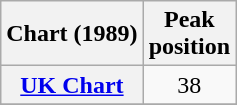<table class="wikitable sortable plainrowheaders" border="1">
<tr>
<th scope="col">Chart (1989)</th>
<th scope="col">Peak<br>position</th>
</tr>
<tr>
<th scope="row"><a href='#'>UK Chart</a></th>
<td align="center">38</td>
</tr>
<tr>
</tr>
</table>
